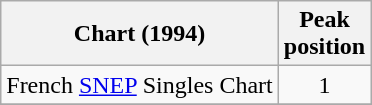<table class="wikitable sortable">
<tr>
<th align="left">Chart (1994)</th>
<th align="center">Peak<br>position</th>
</tr>
<tr>
<td align="left">French <a href='#'>SNEP</a> Singles Chart</td>
<td align="center">1</td>
</tr>
<tr>
</tr>
</table>
